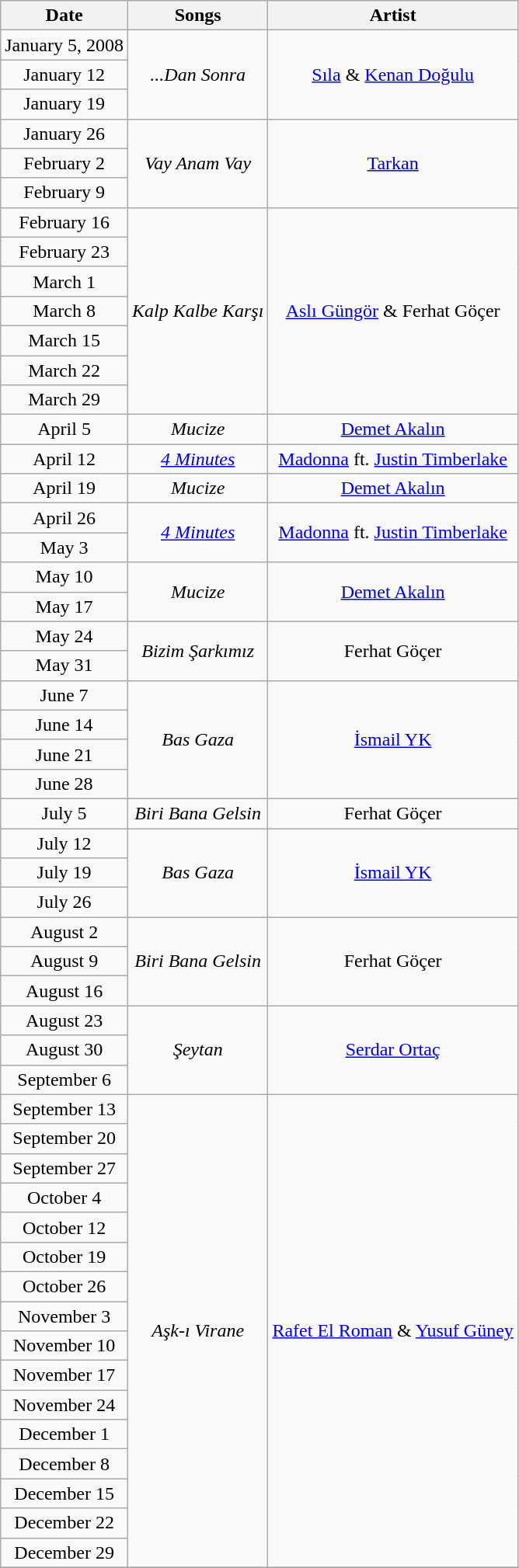<table class="wikitable" style="text-align: center">
<tr>
<th>Date</th>
<th>Songs</th>
<th>Artist</th>
</tr>
<tr>
<td>January 5, 2008</td>
<td rowspan="3"><em>...Dan Sonra</em></td>
<td rowspan="3"><a href='#'>Sıla</a> & <a href='#'>Kenan Doğulu</a></td>
</tr>
<tr>
<td>January 12</td>
</tr>
<tr>
<td>January 19</td>
</tr>
<tr>
<td>January 26</td>
<td rowspan="3"><em>Vay Anam Vay</em></td>
<td rowspan="3"><a href='#'>Tarkan</a></td>
</tr>
<tr>
<td>February 2</td>
</tr>
<tr>
<td>February 9</td>
</tr>
<tr>
<td>February 16</td>
<td rowspan="7"><em>Kalp Kalbe Karşı</em></td>
<td rowspan="7"><a href='#'>Aslı Güngör</a> & Ferhat Göçer</td>
</tr>
<tr>
<td>February 23</td>
</tr>
<tr>
<td>March 1</td>
</tr>
<tr>
<td>March 8</td>
</tr>
<tr>
<td>March 15</td>
</tr>
<tr>
<td>March 22</td>
</tr>
<tr>
<td>March 29</td>
</tr>
<tr>
<td>April 5</td>
<td><em>Mucize</em></td>
<td><a href='#'>Demet Akalın</a></td>
</tr>
<tr>
<td>April 12</td>
<td><em><a href='#'>4 Minutes</a></em></td>
<td><a href='#'>Madonna</a> ft. <a href='#'>Justin Timberlake</a></td>
</tr>
<tr>
<td>April 19</td>
<td><em>Mucize</em></td>
<td><a href='#'>Demet Akalın</a></td>
</tr>
<tr>
<td>April 26</td>
<td rowspan="2"><em><a href='#'>4 Minutes</a></em></td>
<td rowspan="2"><a href='#'>Madonna</a> ft. <a href='#'>Justin Timberlake</a></td>
</tr>
<tr>
<td>May 3</td>
</tr>
<tr>
<td>May 10</td>
<td rowspan="2"><em>Mucize</em></td>
<td rowspan="2"><a href='#'>Demet Akalın</a></td>
</tr>
<tr>
<td>May 17</td>
</tr>
<tr>
<td>May 24</td>
<td rowspan="2"><em>Bizim Şarkımız</em></td>
<td rowspan="2">Ferhat Göçer</td>
</tr>
<tr>
<td>May 31</td>
</tr>
<tr>
<td>June 7</td>
<td rowspan="4"><em>Bas Gaza</em></td>
<td rowspan="4"><a href='#'>İsmail YK</a></td>
</tr>
<tr>
<td>June 14</td>
</tr>
<tr>
<td>June 21</td>
</tr>
<tr>
<td>June 28</td>
</tr>
<tr>
<td>July 5</td>
<td rowspan="1"><em>Biri Bana Gelsin</em></td>
<td rowspan="1">Ferhat Göçer</td>
</tr>
<tr>
<td>July 12</td>
<td rowspan="3"><em>Bas Gaza</em></td>
<td rowspan="3"><a href='#'>İsmail YK</a></td>
</tr>
<tr>
<td>July 19</td>
</tr>
<tr>
<td>July 26</td>
</tr>
<tr>
<td>August 2</td>
<td rowspan="3"><em>Biri Bana Gelsin</em></td>
<td rowspan="3">Ferhat Göçer</td>
</tr>
<tr>
<td>August 9</td>
</tr>
<tr>
<td>August 16</td>
</tr>
<tr>
<td>August 23</td>
<td rowspan="3"><em>Şeytan</em></td>
<td rowspan="3"><a href='#'>Serdar Ortaç</a></td>
</tr>
<tr>
<td>August 30</td>
</tr>
<tr>
<td>September 6</td>
</tr>
<tr>
<td>September 13</td>
<td rowspan="16"><em>Aşk-ı Virane</em></td>
<td rowspan="16"><a href='#'>Rafet El Roman</a> & <a href='#'>Yusuf Güney</a></td>
</tr>
<tr>
<td>September 20</td>
</tr>
<tr>
<td>September 27</td>
</tr>
<tr>
<td>October 4</td>
</tr>
<tr>
<td>October 12</td>
</tr>
<tr>
<td>October 19</td>
</tr>
<tr>
<td>October 26</td>
</tr>
<tr>
<td>November 3</td>
</tr>
<tr>
<td>November 10</td>
</tr>
<tr>
<td>November 17</td>
</tr>
<tr>
<td>November 24</td>
</tr>
<tr>
<td>December 1</td>
</tr>
<tr>
<td>December 8</td>
</tr>
<tr>
<td>December 15</td>
</tr>
<tr>
<td>December 22</td>
</tr>
<tr>
<td>December 29</td>
</tr>
<tr>
</tr>
</table>
